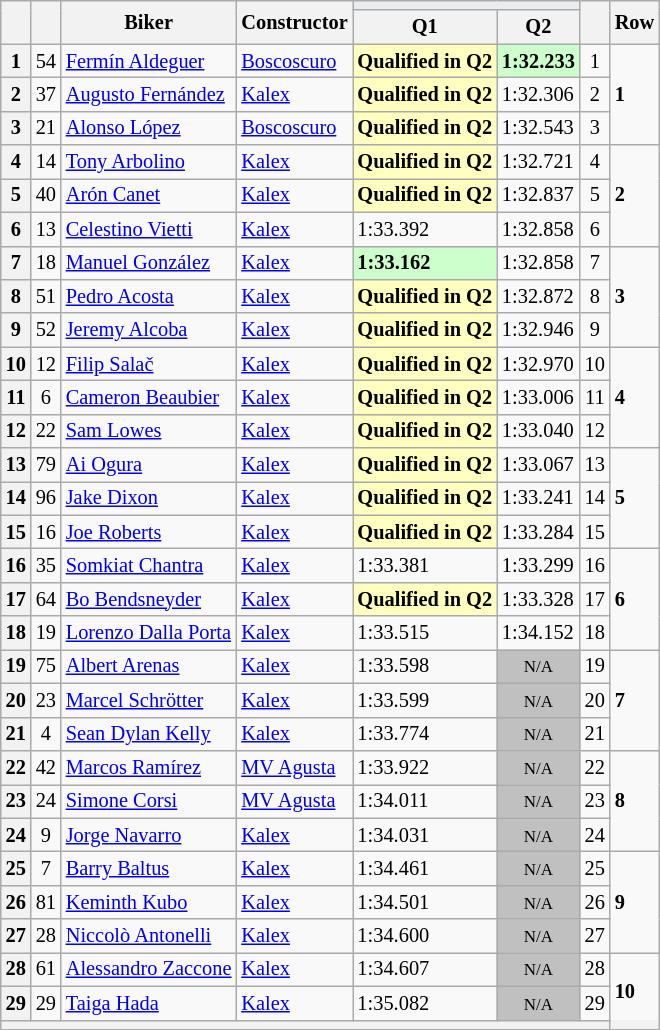<table class="wikitable sortable" style="font-size: 85%;">
<tr>
<th rowspan="2"></th>
<th rowspan="2"></th>
<th rowspan="2">Biker</th>
<th rowspan="2">Constructor</th>
<th colspan="2" style="background:#eaecf0; text-align:center;"></th>
<th rowspan="2"></th>
<th rowspan="2">Row</th>
</tr>
<tr>
<th scope="col">Q1</th>
<th scope="col">Q2</th>
</tr>
<tr>
<th scope="row">1</th>
<td align="center">54</td>
<td> <a href='#'>Fermín Aldeguer</a></td>
<td><a href='#'>Boscoscuro</a></td>
<td style="background:#ffffbf;"><strong>Qualified in Q2</strong></td>
<td style="background:#ccffcc;"><strong>1:32.233</strong></td>
<td align="center">1</td>
<td rowspan="3"><strong>1</strong></td>
</tr>
<tr>
<th scope="row">2</th>
<td align="center">37</td>
<td> <a href='#'>Augusto Fernández</a></td>
<td><a href='#'>Kalex</a></td>
<td style="background:#ffffbf;"><strong>Qualified in Q2</strong></td>
<td>1:32.306</td>
<td align="center">2</td>
</tr>
<tr>
<th scope="row">3</th>
<td align="center">21</td>
<td> <a href='#'>Alonso López</a></td>
<td><a href='#'>Boscoscuro</a></td>
<td style="background:#ffffbf;"><strong>Qualified in Q2</strong></td>
<td>1:32.543</td>
<td align="center">3</td>
</tr>
<tr>
<th scope="row">4</th>
<td align="center">14</td>
<td> <a href='#'>Tony Arbolino</a></td>
<td><a href='#'>Kalex</a></td>
<td style="background:#ffffbf;"><strong>Qualified in Q2</strong></td>
<td>1:32.721</td>
<td align="center">4</td>
<td rowspan="3"><strong>2</strong></td>
</tr>
<tr>
<th scope="row">5</th>
<td align="center">40</td>
<td> <a href='#'>Arón Canet</a></td>
<td><a href='#'>Kalex</a></td>
<td style="background:#ffffbf;"><strong>Qualified in Q2</strong></td>
<td>1:32.837</td>
<td align="center">5</td>
</tr>
<tr>
<th scope="row">6</th>
<td align="center">13</td>
<td> <a href='#'>Celestino Vietti</a></td>
<td><a href='#'>Kalex</a></td>
<td>1:33.392</td>
<td>1:32.858</td>
<td align="center">6</td>
</tr>
<tr>
<th scope="row">7</th>
<td align="center">18</td>
<td> <a href='#'>Manuel González</a></td>
<td><a href='#'>Kalex</a></td>
<td style="background:#ccffcc;"><strong>1:33.162</strong></td>
<td>1:32.858</td>
<td align="center">7</td>
<td rowspan="3"><strong>3</strong></td>
</tr>
<tr>
<th scope="row">8</th>
<td align="center">51</td>
<td> <a href='#'>Pedro Acosta</a></td>
<td><a href='#'>Kalex</a></td>
<td style="background:#ffffbf;"><strong>Qualified in Q2</strong></td>
<td>1:32.872</td>
<td align="center">8</td>
</tr>
<tr>
<th scope="row">9</th>
<td align="center">52</td>
<td> <a href='#'>Jeremy Alcoba</a></td>
<td><a href='#'>Kalex</a></td>
<td style="background:#ffffbf;"><strong>Qualified in Q2</strong></td>
<td>1:32.946</td>
<td align="center">9</td>
</tr>
<tr>
<th scope="row">10</th>
<td align="center">12</td>
<td> <a href='#'>Filip Salač</a></td>
<td><a href='#'>Kalex</a></td>
<td style="background:#ffffbf;"><strong>Qualified in Q2</strong></td>
<td>1:32.970</td>
<td align="center">10</td>
<td rowspan="3"><strong>4</strong></td>
</tr>
<tr>
<th scope="row">11</th>
<td align="center">6</td>
<td> <a href='#'>Cameron Beaubier</a></td>
<td><a href='#'>Kalex</a></td>
<td style="background:#ffffbf;"><strong>Qualified in Q2</strong></td>
<td>1:33.006</td>
<td align="center">11</td>
</tr>
<tr>
<th scope="row">12</th>
<td align="center">22</td>
<td> <a href='#'>Sam Lowes</a></td>
<td><a href='#'>Kalex</a></td>
<td style="background:#ffffbf;"><strong>Qualified in Q2</strong></td>
<td>1:33.040</td>
<td align="center">12</td>
</tr>
<tr>
<th scope="row">13</th>
<td align="center">79</td>
<td> <a href='#'>Ai Ogura</a></td>
<td><a href='#'>Kalex</a></td>
<td style="background:#ffffbf;"><strong>Qualified in Q2</strong></td>
<td>1:33.067</td>
<td align="center">13</td>
<td rowspan="3"><strong>5</strong></td>
</tr>
<tr>
<th scope="row">14</th>
<td align="center">96</td>
<td> <a href='#'>Jake Dixon</a></td>
<td><a href='#'>Kalex</a></td>
<td style="background:#ffffbf;"><strong>Qualified in Q2</strong></td>
<td>1:33.241</td>
<td align="center">14</td>
</tr>
<tr>
<th scope="row">15</th>
<td align="center">16</td>
<td> <a href='#'>Joe Roberts</a></td>
<td><a href='#'>Kalex</a></td>
<td style="background:#ffffbf;"><strong>Qualified in Q2</strong></td>
<td>1:33.284</td>
<td align="center">15</td>
</tr>
<tr>
<th scope="row">16</th>
<td align="center">35</td>
<td> <a href='#'>Somkiat Chantra</a></td>
<td><a href='#'>Kalex</a></td>
<td>1:33.381</td>
<td>1:33.299</td>
<td align="center">16</td>
<td rowspan="3"><strong>6</strong></td>
</tr>
<tr>
<th scope="row">17</th>
<td align="center">64</td>
<td> <a href='#'>Bo Bendsneyder</a></td>
<td><a href='#'>Kalex</a></td>
<td style="background:#ffffbf;"><strong>Qualified in Q2</strong></td>
<td>1:33.328</td>
<td align="center">17</td>
</tr>
<tr>
<th scope="row">18</th>
<td align="center">19</td>
<td> <a href='#'>Lorenzo Dalla Porta</a></td>
<td><a href='#'>Kalex</a></td>
<td>1:33.515</td>
<td>1:34.152</td>
<td align="center">18</td>
</tr>
<tr>
<th scope="row">19</th>
<td align="center">75</td>
<td> <a href='#'>Albert Arenas</a></td>
<td><a href='#'>Kalex</a></td>
<td>1:33.598</td>
<td style="background: silver" align="center" data-sort-value="19"><small>N/A</small></td>
<td align="center">19</td>
<td rowspan="3"><strong>7</strong></td>
</tr>
<tr>
<th scope="row">20</th>
<td align="center">23</td>
<td> <a href='#'>Marcel Schrötter</a></td>
<td><a href='#'>Kalex</a></td>
<td>1:33.599</td>
<td style="background: silver" align="center" data-sort-value="20"><small>N/A</small></td>
<td align="center">20</td>
</tr>
<tr>
<th scope="row">21</th>
<td align="center">4</td>
<td> <a href='#'>Sean Dylan Kelly</a></td>
<td><a href='#'>Kalex</a></td>
<td>1:33.774</td>
<td style="background: silver" align="center" data-sort-value="21"><small>N/A</small></td>
<td align="center">21</td>
</tr>
<tr>
<th scope="row">22</th>
<td align="center">42</td>
<td> <a href='#'>Marcos Ramírez</a></td>
<td><a href='#'>MV Agusta</a></td>
<td>1:33.922</td>
<td style="background: silver" align="center" data-sort-value="22"><small>N/A</small></td>
<td align="center">22</td>
<td rowspan="3"><strong>8</strong></td>
</tr>
<tr>
<th scope="row">23</th>
<td align="center">24</td>
<td> <a href='#'>Simone Corsi</a></td>
<td><a href='#'>MV Agusta</a></td>
<td>1:34.011</td>
<td style="background: silver" align="center" data-sort-value="23"><small>N/A</small></td>
<td align="center">23</td>
</tr>
<tr>
<th scope="row">24</th>
<td align="center">9</td>
<td> <a href='#'>Jorge Navarro</a></td>
<td><a href='#'>Kalex</a></td>
<td>1:34.031</td>
<td style="background: silver" align="center" data-sort-value="24"><small>N/A</small></td>
<td align="center">24</td>
</tr>
<tr>
<th scope="row">25</th>
<td align="center">7</td>
<td> <a href='#'>Barry Baltus</a></td>
<td><a href='#'>Kalex</a></td>
<td>1:34.461</td>
<td style="background: silver" align="center" data-sort-value="25"><small>N/A</small></td>
<td align="center">25</td>
<td rowspan="3"><strong>9</strong></td>
</tr>
<tr>
<th scope="row">26</th>
<td align="center">81</td>
<td> <a href='#'>Keminth Kubo</a></td>
<td><a href='#'>Kalex</a></td>
<td>1:34.501</td>
<td style="background: silver" align="center" data-sort-value="26"><small>N/A</small></td>
<td align="center">26</td>
</tr>
<tr>
<th scope="row">27</th>
<td align="center">28</td>
<td> <a href='#'>Niccolò Antonelli</a></td>
<td><a href='#'>Kalex</a></td>
<td>1:34.600</td>
<td style="background: silver" align="center" data-sort-value="27"><small>N/A</small></td>
<td align="center">27</td>
</tr>
<tr>
<th scope="row">28</th>
<td align="center">61</td>
<td> <a href='#'>Alessandro Zaccone</a></td>
<td><a href='#'>Kalex</a></td>
<td>1:34.607</td>
<td style="background: silver" align="center" data-sort-value="28"><small>N/A</small></td>
<td align="center">28</td>
<td rowspan="3"><strong>10</strong></td>
</tr>
<tr>
<th scope="row">29</th>
<td align="center">29</td>
<td> <a href='#'>Taiga Hada</a></td>
<td><a href='#'>Kalex</a></td>
<td>1:35.082</td>
<td style="background: silver" align="center" data-sort-value="29"><small>N/A</small></td>
<td align="center">29</td>
</tr>
<tr>
<th colspan="8"></th>
</tr>
<tr>
</tr>
</table>
